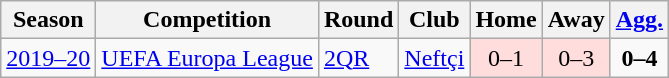<table class="wikitable">
<tr>
<th>Season</th>
<th>Competition</th>
<th>Round</th>
<th>Club</th>
<th>Home</th>
<th>Away</th>
<th><a href='#'>Agg.</a></th>
</tr>
<tr>
<td><a href='#'>2019–20</a></td>
<td><a href='#'>UEFA Europa League</a></td>
<td><a href='#'>2QR</a></td>
<td> <a href='#'>Neftçi</a></td>
<td bgcolor="#ffdddd" style="text-align:center;">0–1</td>
<td bgcolor="#ffdddd" style="text-align:center;">0–3</td>
<td style="text-align:center;"><strong>0–4</strong></td>
</tr>
</table>
